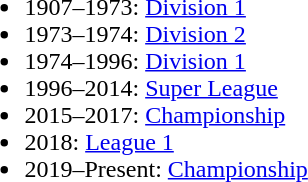<table>
<tr>
<td valign="top"><br><ul><li>1907–1973: <a href='#'>Division 1</a></li><li>1973–1974: <a href='#'>Division 2</a></li><li>1974–1996: <a href='#'>Division 1</a></li><li>1996–2014: <a href='#'>Super League</a></li><li>2015–2017: <a href='#'>Championship</a></li><li>2018: <a href='#'>League 1</a></li><li>2019–Present: <a href='#'>Championship</a></li></ul></td>
</tr>
</table>
